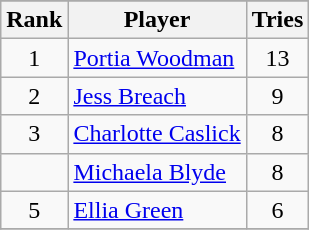<table class="wikitable sortable">
<tr>
</tr>
<tr>
<th>Rank</th>
<th>Player</th>
<th>Tries</th>
</tr>
<tr>
<td align=center>1</td>
<td> <a href='#'>Portia Woodman</a></td>
<td align=center>13</td>
</tr>
<tr>
<td align=center>2</td>
<td> <a href='#'>Jess Breach</a></td>
<td align=center>9</td>
</tr>
<tr>
<td align=center>3</td>
<td> <a href='#'>Charlotte Caslick</a></td>
<td align=center>8</td>
</tr>
<tr>
<td align=center></td>
<td> <a href='#'>Michaela Blyde</a></td>
<td align=center>8</td>
</tr>
<tr>
<td align=center>5</td>
<td> <a href='#'>Ellia Green</a></td>
<td align=center>6</td>
</tr>
<tr>
</tr>
</table>
